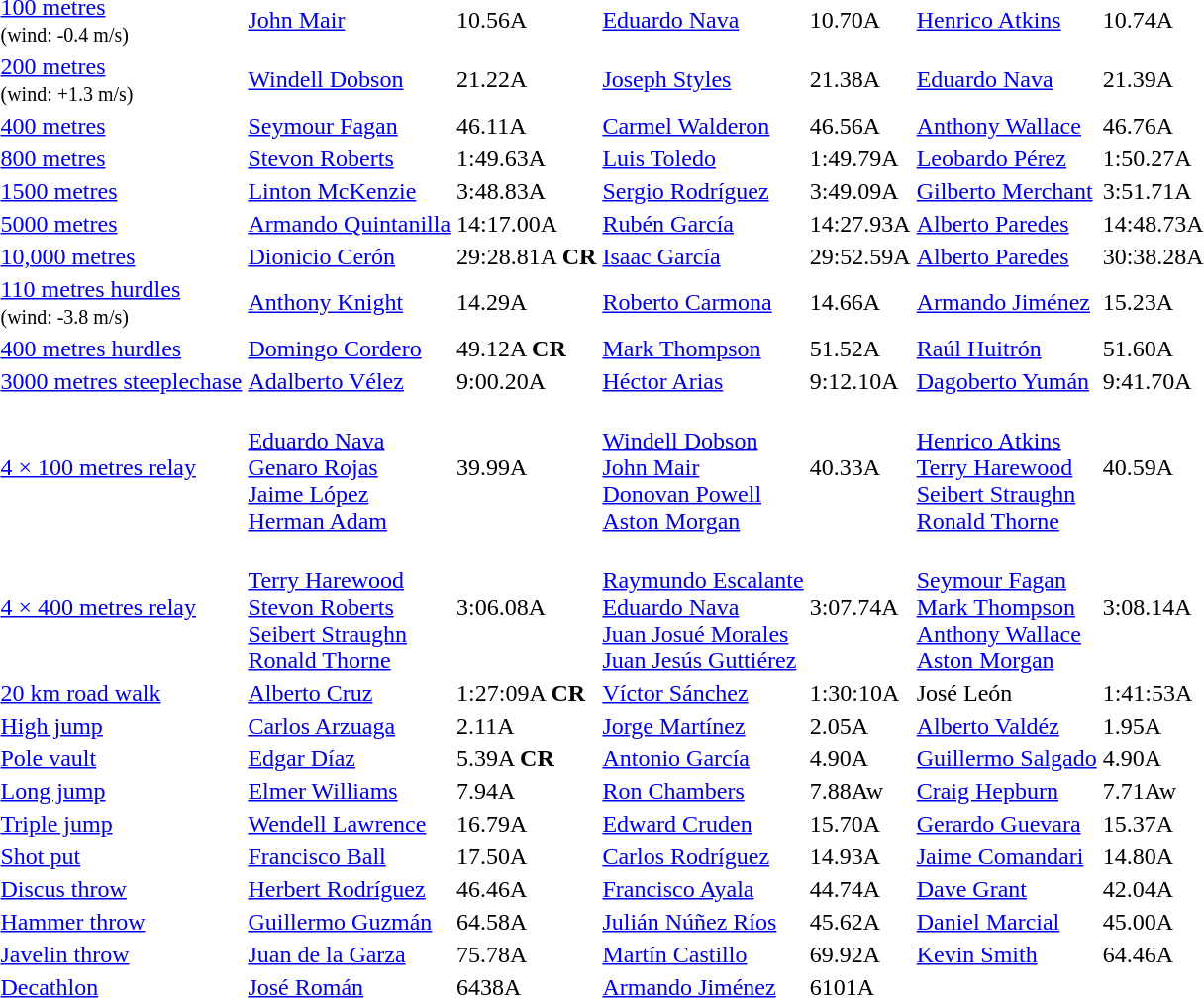<table>
<tr>
<td><a href='#'>100 metres</a><br><small>(wind: -0.4 m/s)</small></td>
<td><a href='#'>John Mair</a><br> </td>
<td>10.56A</td>
<td><a href='#'>Eduardo Nava</a><br> </td>
<td>10.70A</td>
<td><a href='#'>Henrico Atkins</a><br> </td>
<td>10.74A</td>
</tr>
<tr>
<td><a href='#'>200 metres</a><br><small>(wind: +1.3 m/s)</small></td>
<td><a href='#'>Windell Dobson</a><br> </td>
<td>21.22A</td>
<td><a href='#'>Joseph Styles</a><br> </td>
<td>21.38A</td>
<td><a href='#'>Eduardo Nava</a><br> </td>
<td>21.39A</td>
</tr>
<tr>
<td><a href='#'>400 metres</a></td>
<td><a href='#'>Seymour Fagan</a><br> </td>
<td>46.11A</td>
<td><a href='#'>Carmel Walderon</a><br> </td>
<td>46.56A</td>
<td><a href='#'>Anthony Wallace</a><br> </td>
<td>46.76A</td>
</tr>
<tr>
<td><a href='#'>800 metres</a></td>
<td><a href='#'>Stevon Roberts</a><br> </td>
<td>1:49.63A</td>
<td><a href='#'>Luis Toledo</a><br> </td>
<td>1:49.79A</td>
<td><a href='#'>Leobardo Pérez</a><br> </td>
<td>1:50.27A</td>
</tr>
<tr>
<td><a href='#'>1500 metres</a></td>
<td><a href='#'>Linton McKenzie</a><br> </td>
<td>3:48.83A</td>
<td><a href='#'>Sergio Rodríguez</a><br> </td>
<td>3:49.09A</td>
<td><a href='#'>Gilberto Merchant</a><br> </td>
<td>3:51.71A</td>
</tr>
<tr>
<td><a href='#'>5000 metres</a></td>
<td><a href='#'>Armando Quintanilla</a><br> </td>
<td>14:17.00A</td>
<td><a href='#'>Rubén García</a><br> </td>
<td>14:27.93A</td>
<td><a href='#'>Alberto Paredes</a><br> </td>
<td>14:48.73A</td>
</tr>
<tr>
<td><a href='#'>10,000 metres</a></td>
<td><a href='#'>Dionicio Cerón</a><br> </td>
<td>29:28.81A <strong>CR</strong></td>
<td><a href='#'>Isaac García</a><br> </td>
<td>29:52.59A</td>
<td><a href='#'>Alberto Paredes</a><br> </td>
<td>30:38.28A</td>
</tr>
<tr>
<td><a href='#'>110 metres hurdles</a><br><small>(wind: -3.8 m/s)</small></td>
<td><a href='#'>Anthony Knight</a><br> </td>
<td>14.29A</td>
<td><a href='#'>Roberto Carmona</a><br> </td>
<td>14.66A</td>
<td><a href='#'>Armando Jiménez</a><br> </td>
<td>15.23A</td>
</tr>
<tr>
<td><a href='#'>400 metres hurdles</a></td>
<td><a href='#'>Domingo Cordero</a><br> </td>
<td>49.12A <strong>CR</strong></td>
<td><a href='#'>Mark Thompson</a><br> </td>
<td>51.52A</td>
<td><a href='#'>Raúl Huitrón</a><br> </td>
<td>51.60A</td>
</tr>
<tr>
<td><a href='#'>3000 metres steeplechase</a></td>
<td><a href='#'>Adalberto Vélez</a><br> </td>
<td>9:00.20A</td>
<td><a href='#'>Héctor Arias</a><br> </td>
<td>9:12.10A</td>
<td><a href='#'>Dagoberto Yumán</a><br> </td>
<td>9:41.70A</td>
</tr>
<tr>
<td><a href='#'>4 × 100 metres relay</a></td>
<td><br><a href='#'>Eduardo Nava</a><br><a href='#'>Genaro Rojas</a><br><a href='#'>Jaime López</a><br><a href='#'>Herman Adam</a></td>
<td>39.99A</td>
<td><br><a href='#'>Windell Dobson</a><br><a href='#'>John Mair</a><br><a href='#'>Donovan Powell</a><br><a href='#'>Aston Morgan</a></td>
<td>40.33A</td>
<td><br><a href='#'>Henrico Atkins</a><br><a href='#'>Terry Harewood</a><br><a href='#'>Seibert Straughn</a><br><a href='#'>Ronald Thorne</a></td>
<td>40.59A</td>
</tr>
<tr>
<td><a href='#'>4 × 400 metres relay</a></td>
<td><br><a href='#'>Terry Harewood</a><br><a href='#'>Stevon Roberts</a><br><a href='#'>Seibert Straughn</a><br><a href='#'>Ronald Thorne</a></td>
<td>3:06.08A</td>
<td><br><a href='#'>Raymundo Escalante</a><br><a href='#'>Eduardo Nava</a><br><a href='#'>Juan Josué Morales</a><br><a href='#'>Juan Jesús Guttiérez</a></td>
<td>3:07.74A</td>
<td><br><a href='#'>Seymour Fagan</a><br><a href='#'>Mark Thompson</a><br><a href='#'>Anthony Wallace</a><br><a href='#'>Aston Morgan</a></td>
<td>3:08.14A</td>
</tr>
<tr>
<td><a href='#'>20 km road walk</a></td>
<td><a href='#'>Alberto Cruz</a><br> </td>
<td>1:27:09A <strong>CR</strong></td>
<td><a href='#'>Víctor Sánchez</a><br> </td>
<td>1:30:10A</td>
<td>José León<br> </td>
<td>1:41:53A</td>
</tr>
<tr>
<td><a href='#'>High jump</a></td>
<td><a href='#'>Carlos Arzuaga</a><br> </td>
<td>2.11A</td>
<td><a href='#'>Jorge Martínez</a><br> </td>
<td>2.05A</td>
<td><a href='#'>Alberto Valdéz</a><br> </td>
<td>1.95A</td>
</tr>
<tr>
<td><a href='#'>Pole vault</a></td>
<td><a href='#'>Edgar Díaz</a><br> </td>
<td>5.39A <strong>CR</strong></td>
<td><a href='#'>Antonio García</a><br> </td>
<td>4.90A</td>
<td><a href='#'>Guillermo Salgado</a><br> </td>
<td>4.90A</td>
</tr>
<tr>
<td><a href='#'>Long jump</a></td>
<td><a href='#'>Elmer Williams</a><br> </td>
<td>7.94A</td>
<td><a href='#'>Ron Chambers</a><br> </td>
<td>7.88Aw</td>
<td><a href='#'>Craig Hepburn</a><br> </td>
<td>7.71Aw</td>
</tr>
<tr>
<td><a href='#'>Triple jump</a></td>
<td><a href='#'>Wendell Lawrence</a><br> </td>
<td>16.79A</td>
<td><a href='#'>Edward Cruden</a><br> </td>
<td>15.70A</td>
<td><a href='#'>Gerardo Guevara</a><br> </td>
<td>15.37A</td>
</tr>
<tr>
<td><a href='#'>Shot put</a></td>
<td><a href='#'>Francisco Ball</a><br> </td>
<td>17.50A</td>
<td><a href='#'>Carlos Rodríguez</a><br> </td>
<td>14.93A</td>
<td><a href='#'>Jaime Comandari</a><br> </td>
<td>14.80A</td>
</tr>
<tr>
<td><a href='#'>Discus throw</a></td>
<td><a href='#'>Herbert Rodríguez</a><br> </td>
<td>46.46A</td>
<td><a href='#'>Francisco Ayala</a><br> </td>
<td>44.74A</td>
<td><a href='#'>Dave Grant</a><br> </td>
<td>42.04A</td>
</tr>
<tr>
<td><a href='#'>Hammer throw</a></td>
<td><a href='#'>Guillermo Guzmán</a><br> </td>
<td>64.58A</td>
<td><a href='#'>Julián Núñez Ríos</a><br> </td>
<td>45.62A</td>
<td><a href='#'>Daniel Marcial</a><br> </td>
<td>45.00A</td>
</tr>
<tr>
<td><a href='#'>Javelin throw</a></td>
<td><a href='#'>Juan de la Garza</a><br> </td>
<td>75.78A</td>
<td><a href='#'>Martín Castillo</a><br> </td>
<td>69.92A</td>
<td><a href='#'>Kevin Smith</a><br> </td>
<td>64.46A</td>
</tr>
<tr>
<td><a href='#'>Decathlon</a></td>
<td><a href='#'>José Román</a><br> </td>
<td>6438A</td>
<td><a href='#'>Armando Jiménez</a><br> </td>
<td>6101A</td>
<td></td>
<td></td>
</tr>
</table>
